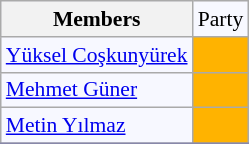<table class=wikitable style="border:1px solid #8888aa; background-color:#f7f8ff; padding:0px; font-size:90%;">
<tr>
<th>Members</th>
<td>Party</td>
</tr>
<tr>
<td><a href='#'>Yüksel Coşkunyürek</a></td>
<td style="background: #ffb300"></td>
</tr>
<tr>
<td><a href='#'>Mehmet Güner</a></td>
<td style="background: #ffb300"></td>
</tr>
<tr>
<td><a href='#'>Metin Yılmaz</a></td>
<td style="background: #ffb300"></td>
</tr>
<tr>
</tr>
</table>
